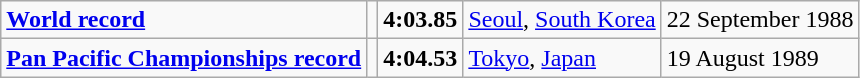<table class="wikitable">
<tr>
<td><strong><a href='#'>World record</a></strong></td>
<td></td>
<td><strong>4:03.85</strong></td>
<td><a href='#'>Seoul</a>, <a href='#'>South Korea</a></td>
<td>22 September 1988</td>
</tr>
<tr>
<td><strong><a href='#'>Pan Pacific Championships record</a></strong></td>
<td></td>
<td><strong>4:04.53</strong></td>
<td><a href='#'>Tokyo</a>, <a href='#'>Japan</a></td>
<td>19 August 1989</td>
</tr>
</table>
